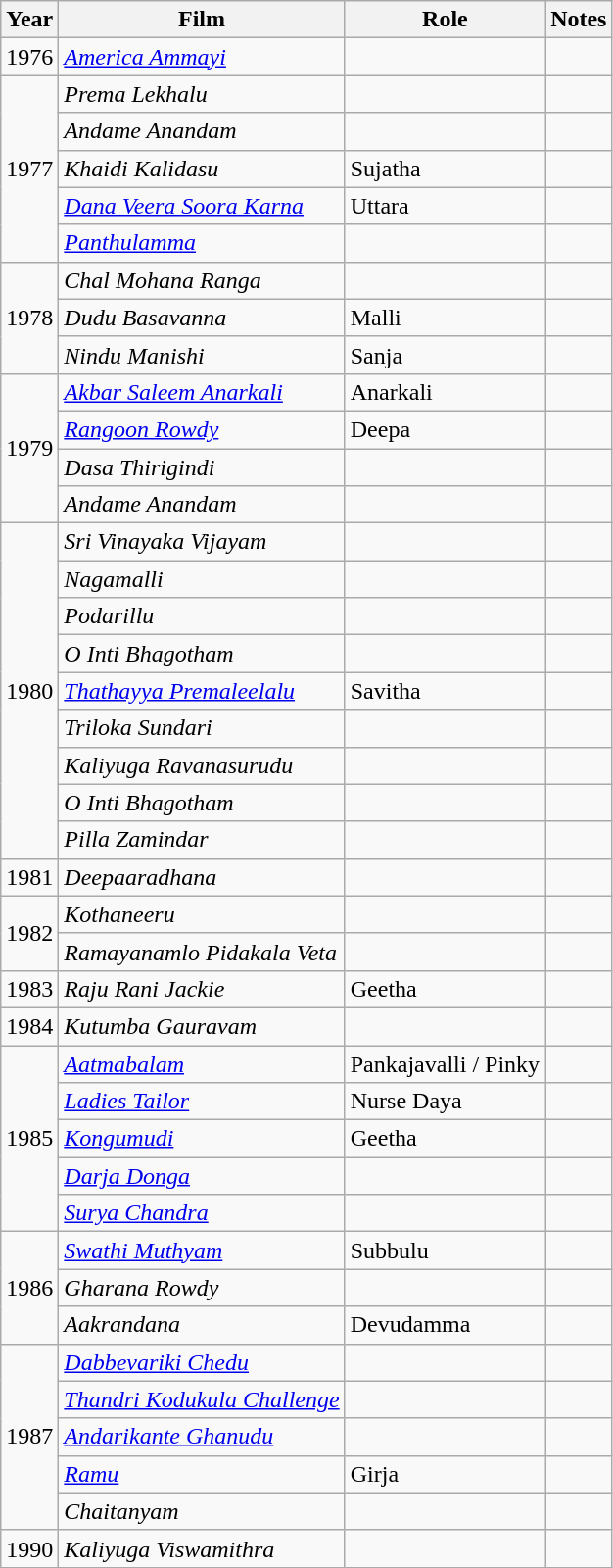<table class="wikitable sortable">
<tr>
<th>Year</th>
<th>Film</th>
<th>Role</th>
<th class="unsortable">Notes</th>
</tr>
<tr>
<td>1976</td>
<td><em><a href='#'>America Ammayi</a></em></td>
<td></td>
<td></td>
</tr>
<tr>
<td rowspan="5">1977</td>
<td><em>Prema Lekhalu</em></td>
<td></td>
<td></td>
</tr>
<tr>
<td><em>Andame Anandam</em></td>
<td></td>
<td></td>
</tr>
<tr>
<td><em>Khaidi Kalidasu</em></td>
<td>Sujatha</td>
<td></td>
</tr>
<tr>
<td><em><a href='#'>Dana Veera Soora Karna</a></em></td>
<td>Uttara</td>
<td></td>
</tr>
<tr>
<td><em><a href='#'>Panthulamma</a></em></td>
<td></td>
<td></td>
</tr>
<tr>
<td rowspan="3">1978</td>
<td><em>Chal Mohana Ranga</em></td>
<td></td>
<td></td>
</tr>
<tr>
<td><em>Dudu Basavanna</em></td>
<td>Malli</td>
<td></td>
</tr>
<tr>
<td><em>Nindu Manishi</em></td>
<td>Sanja</td>
<td></td>
</tr>
<tr>
<td rowspan="4">1979</td>
<td><em><a href='#'>Akbar Saleem Anarkali</a></em></td>
<td>Anarkali</td>
<td></td>
</tr>
<tr>
<td><em><a href='#'>Rangoon Rowdy</a></em></td>
<td>Deepa</td>
<td></td>
</tr>
<tr>
<td><em>Dasa Thirigindi</em></td>
<td></td>
<td></td>
</tr>
<tr>
<td><em>Andame Anandam</em></td>
<td></td>
<td></td>
</tr>
<tr>
<td rowspan="9">1980</td>
<td><em>Sri Vinayaka Vijayam</em></td>
<td></td>
<td></td>
</tr>
<tr>
<td><em>Nagamalli</em></td>
<td></td>
<td></td>
</tr>
<tr>
<td><em>Podarillu</em></td>
<td></td>
<td></td>
</tr>
<tr>
<td><em>O Inti Bhagotham</em></td>
<td></td>
<td></td>
</tr>
<tr>
<td><em><a href='#'>Thathayya Premaleelalu</a></em></td>
<td>Savitha</td>
<td></td>
</tr>
<tr>
<td><em>Triloka Sundari</em></td>
<td></td>
<td></td>
</tr>
<tr>
<td><em>Kaliyuga Ravanasurudu</em></td>
<td></td>
<td></td>
</tr>
<tr>
<td><em>O Inti Bhagotham</em></td>
<td></td>
<td></td>
</tr>
<tr>
<td><em>Pilla Zamindar</em></td>
<td></td>
<td></td>
</tr>
<tr>
<td>1981</td>
<td><em>Deepaaradhana</em></td>
<td></td>
<td></td>
</tr>
<tr>
<td rowspan="2">1982</td>
<td><em>Kothaneeru</em></td>
<td></td>
<td></td>
</tr>
<tr>
<td><em>Ramayanamlo Pidakala Veta</em></td>
<td></td>
<td></td>
</tr>
<tr>
<td>1983</td>
<td><em>Raju Rani Jackie</em></td>
<td>Geetha</td>
<td></td>
</tr>
<tr>
<td>1984</td>
<td><em>Kutumba Gauravam</em></td>
<td></td>
<td></td>
</tr>
<tr>
<td rowspan="5">1985</td>
<td><em><a href='#'>Aatmabalam</a></em></td>
<td>Pankajavalli / Pinky</td>
<td></td>
</tr>
<tr>
<td><em><a href='#'>Ladies Tailor</a></em></td>
<td>Nurse Daya</td>
<td></td>
</tr>
<tr>
<td><em><a href='#'>Kongumudi</a></em></td>
<td>Geetha</td>
<td></td>
</tr>
<tr>
<td><em><a href='#'>Darja Donga</a></em></td>
<td></td>
<td></td>
</tr>
<tr>
<td><em><a href='#'>Surya Chandra</a></em></td>
<td></td>
<td></td>
</tr>
<tr>
<td rowspan="3">1986</td>
<td><em><a href='#'>Swathi Muthyam</a></em></td>
<td>Subbulu</td>
<td></td>
</tr>
<tr>
<td><em>Gharana Rowdy </em></td>
<td></td>
<td></td>
</tr>
<tr>
<td><em>Aakrandana</em></td>
<td>Devudamma</td>
<td></td>
</tr>
<tr>
<td rowspan="5">1987</td>
<td><em><a href='#'>Dabbevariki Chedu</a></em></td>
<td></td>
<td></td>
</tr>
<tr>
<td><em><a href='#'>Thandri Kodukula Challenge</a> </em></td>
<td></td>
<td></td>
</tr>
<tr>
<td><a href='#'><em>Andarikante Ghanudu</em></a></td>
<td></td>
<td></td>
</tr>
<tr>
<td><em><a href='#'>Ramu</a></em></td>
<td>Girja</td>
<td></td>
</tr>
<tr>
<td><em>Chaitanyam</em></td>
<td></td>
<td></td>
</tr>
<tr>
<td>1990</td>
<td><em>Kaliyuga Viswamithra</em></td>
<td></td>
<td></td>
</tr>
</table>
